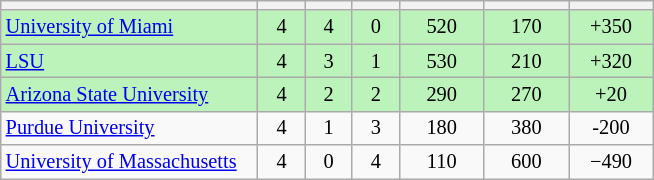<table class="wikitable" style="text-align: center; font-size: 85%;">
<tr>
<th width=165></th>
<th width=25></th>
<th width=25></th>
<th width=25></th>
<th width=50></th>
<th width=50></th>
<th width=50></th>
</tr>
<tr style="background:#BBF3BB;">
<td style="text-align:left;"><a href='#'>University of Miami</a></td>
<td>4</td>
<td>4</td>
<td>0</td>
<td>520</td>
<td>170</td>
<td>+350</td>
</tr>
<tr style="background:#BBF3BB;">
<td style="text-align:left;"><a href='#'>LSU</a></td>
<td>4</td>
<td>3</td>
<td>1</td>
<td>530</td>
<td>210</td>
<td>+320</td>
</tr>
<tr style="background:#BBF3BB;">
<td style="text-align:left;"><a href='#'>Arizona State University</a></td>
<td>4</td>
<td>2</td>
<td>2</td>
<td>290</td>
<td>270</td>
<td>+20</td>
</tr>
<tr>
<td style="text-align:left;"><a href='#'>Purdue University</a></td>
<td>4</td>
<td>1</td>
<td>3</td>
<td>180</td>
<td>380</td>
<td>-200</td>
</tr>
<tr>
<td style="text-align:left;"><a href='#'>University of Massachusetts</a></td>
<td>4</td>
<td>0</td>
<td>4</td>
<td>110</td>
<td>600</td>
<td>−490</td>
</tr>
</table>
